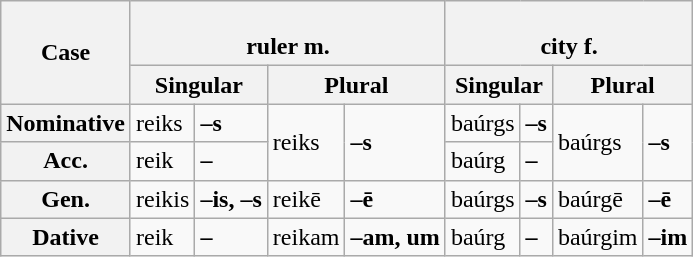<table class="wikitable">
<tr>
<th rowspan="2">Case</th>
<th colspan="4"><br> ruler m.</th>
<th colspan="4"><br> city f.</th>
</tr>
<tr>
<th colspan="2"><strong>Singular</strong></th>
<th colspan="2"><strong>Plural</strong></th>
<th colspan="2"><strong>Singular</strong></th>
<th colspan="2"><strong>Plural</strong></th>
</tr>
<tr>
<th><strong>Nominative</strong></th>
<td>reiks</td>
<td><strong>–s</strong></td>
<td rowspan="2">reiks</td>
<td rowspan="2"><strong>–s</strong></td>
<td>baúrgs</td>
<td><strong>–s</strong></td>
<td rowspan="2">baúrgs</td>
<td rowspan="2"><strong>–s</strong></td>
</tr>
<tr>
<th><strong>Acc.</strong></th>
<td>reik</td>
<td><strong>–</strong></td>
<td>baúrg</td>
<td><strong>–</strong></td>
</tr>
<tr>
<th><strong>Gen.</strong></th>
<td>reikis</td>
<td><strong>–is, –s</strong></td>
<td>reikē</td>
<td><strong>–ē</strong></td>
<td>baúrgs</td>
<td><strong>–s</strong></td>
<td>baúrgē</td>
<td><strong>–ē</strong></td>
</tr>
<tr>
<th><strong>Dative</strong></th>
<td>reik</td>
<td><strong>–</strong></td>
<td>reikam</td>
<td><strong>–am, um</strong></td>
<td>baúrg</td>
<td><strong>–</strong></td>
<td>baúrgim</td>
<td><strong>–im</strong></td>
</tr>
</table>
